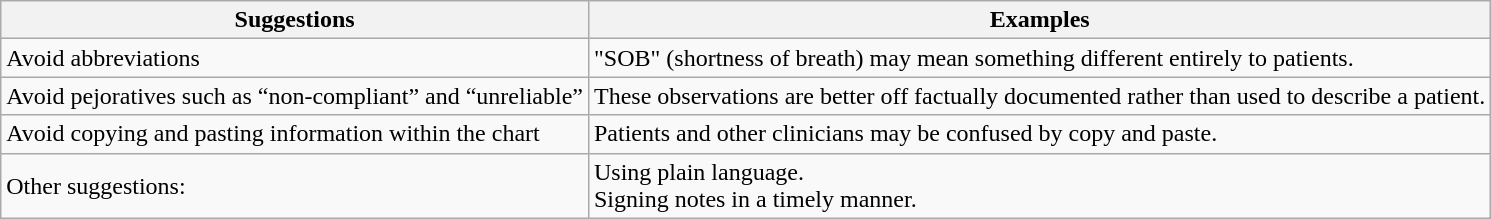<table class="wikitable">
<tr>
<th>Suggestions</th>
<th>Examples</th>
</tr>
<tr>
<td>Avoid abbreviations</td>
<td>"SOB" (shortness of breath) may mean something different entirely to patients.</td>
</tr>
<tr>
<td>Avoid pejoratives such as “non-compliant” and “unreliable”</td>
<td>These observations are better off factually documented rather than used to describe a patient.</td>
</tr>
<tr>
<td>Avoid copying and pasting information within the chart</td>
<td>Patients and other clinicians may be confused by copy and paste.</td>
</tr>
<tr>
<td>Other suggestions:</td>
<td>Using plain language.<br>Signing notes in a timely manner.</td>
</tr>
</table>
